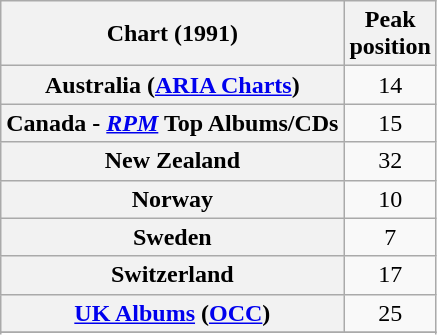<table class="wikitable sortable plainrowheaders" style="text-align:center">
<tr>
<th scope="col">Chart (1991)</th>
<th scope="col">Peak<br>position</th>
</tr>
<tr>
<th scope="row">Australia (<a href='#'>ARIA Charts</a>)</th>
<td>14</td>
</tr>
<tr>
<th scope="row">Canada - <em><a href='#'>RPM</a></em> Top Albums/CDs</th>
<td>15</td>
</tr>
<tr>
<th scope="row">New Zealand</th>
<td>32</td>
</tr>
<tr>
<th scope="row">Norway</th>
<td>10</td>
</tr>
<tr>
<th scope="row">Sweden</th>
<td>7</td>
</tr>
<tr>
<th scope="row">Switzerland</th>
<td>17</td>
</tr>
<tr>
<th scope="row"><a href='#'>UK Albums</a> (<a href='#'>OCC</a>)</th>
<td>25</td>
</tr>
<tr>
</tr>
<tr>
</tr>
</table>
